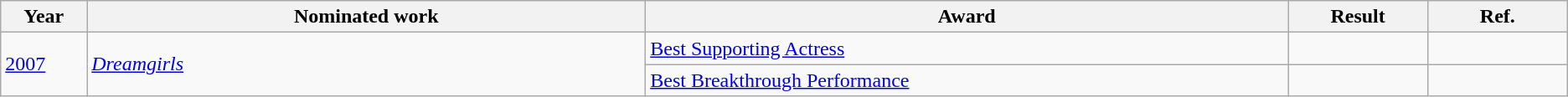<table class=wikitable>
<tr>
<th style="width:3%;">Year</th>
<th style="width:20%;">Nominated work</th>
<th style="width:23%;">Award</th>
<th style="width:5%;">Result</th>
<th style="width:5%;">Ref.</th>
</tr>
<tr>
<td rowspan="2"><a href='#'>2007</a></td>
<td rowspan="2"><em><a href='#'>Dreamgirls</a></em></td>
<td><a href='#'>Best Supporting Actress</a></td>
<td></td>
<td align="center"></td>
</tr>
<tr>
<td><a href='#'>Best Breakthrough Performance</a></td>
<td></td>
<td align="center"></td>
</tr>
</table>
